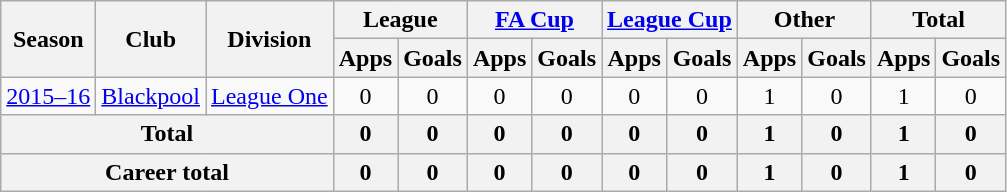<table class="wikitable" style="text-align:center;">
<tr>
<th rowspan="2">Season</th>
<th rowspan="2">Club</th>
<th rowspan="2">Division</th>
<th colspan="2">League</th>
<th colspan="2"><a href='#'>FA Cup</a></th>
<th colspan="2"><a href='#'>League Cup</a></th>
<th colspan="2">Other</th>
<th colspan="2">Total</th>
</tr>
<tr>
<th>Apps</th>
<th>Goals</th>
<th>Apps</th>
<th>Goals</th>
<th>Apps</th>
<th>Goals</th>
<th>Apps</th>
<th>Goals</th>
<th>Apps</th>
<th>Goals</th>
</tr>
<tr>
<td><a href='#'>2015–16</a></td>
<td><a href='#'>Blackpool</a></td>
<td><a href='#'>League One</a></td>
<td>0</td>
<td>0</td>
<td>0</td>
<td>0</td>
<td>0</td>
<td>0</td>
<td>1</td>
<td>0</td>
<td>1</td>
<td>0</td>
</tr>
<tr>
<th colspan="3">Total</th>
<th>0</th>
<th>0</th>
<th>0</th>
<th>0</th>
<th>0</th>
<th>0</th>
<th>1</th>
<th>0</th>
<th>1</th>
<th>0</th>
</tr>
<tr>
<th colspan="3">Career total</th>
<th>0</th>
<th>0</th>
<th>0</th>
<th>0</th>
<th>0</th>
<th>0</th>
<th>1</th>
<th>0</th>
<th>1</th>
<th>0</th>
</tr>
</table>
